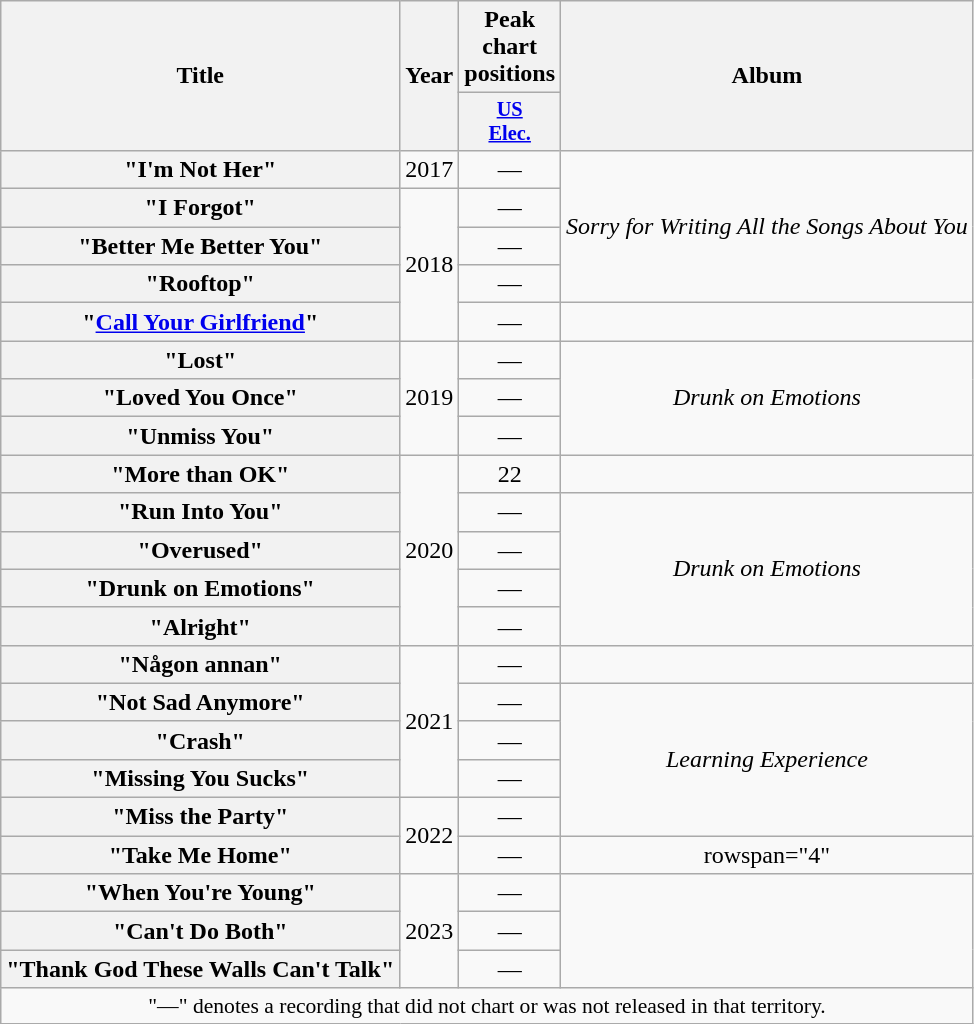<table class="wikitable plainrowheaders" style="text-align:center;">
<tr>
<th rowspan="2">Title</th>
<th rowspan="2">Year</th>
<th>Peak chart positions</th>
<th rowspan="2">Album</th>
</tr>
<tr>
<th scope="col" style="width:3em;font-size:85%;"><a href='#'>US<br> Elec.</a></th>
</tr>
<tr>
<th scope="row">"I'm Not Her"</th>
<td>2017</td>
<td>—</td>
<td rowspan="4"><em>Sorry for Writing All the Songs About You</em></td>
</tr>
<tr>
<th scope="row">"I Forgot"</th>
<td rowspan="4">2018</td>
<td>—</td>
</tr>
<tr>
<th scope="row">"Better Me Better You"<br></th>
<td>—</td>
</tr>
<tr>
<th scope="row">"Rooftop"</th>
<td>—</td>
</tr>
<tr>
<th scope="row">"<a href='#'>Call Your Girlfriend</a>"</th>
<td>—</td>
<td></td>
</tr>
<tr>
<th scope="row">"Lost"</th>
<td rowspan="3">2019</td>
<td>—</td>
<td rowspan="3"><em>Drunk on Emotions</em></td>
</tr>
<tr>
<th scope="row">"Loved You Once"</th>
<td>—</td>
</tr>
<tr>
<th scope="row">"Unmiss You"</th>
<td>—</td>
</tr>
<tr>
<th scope="row">"More than OK"<br></th>
<td rowspan="5">2020</td>
<td>22</td>
<td></td>
</tr>
<tr>
<th scope="row">"Run Into You"</th>
<td>—</td>
<td rowspan="4"><em>Drunk on Emotions</em></td>
</tr>
<tr>
<th scope="row">"Overused"<br></th>
<td>—</td>
</tr>
<tr>
<th scope="row">"Drunk on Emotions"</th>
<td>—</td>
</tr>
<tr>
<th scope="row">"Alright"<br></th>
<td>—</td>
</tr>
<tr>
<th scope="row">"Någon annan"</th>
<td rowspan="4">2021</td>
<td>—</td>
<td></td>
</tr>
<tr>
<th scope="row">"Not Sad Anymore"</th>
<td>—</td>
<td rowspan="4"><em>Learning Experience</em></td>
</tr>
<tr>
<th scope="row">"Crash"</th>
<td>—</td>
</tr>
<tr>
<th scope="row">"Missing You Sucks"</th>
<td>—</td>
</tr>
<tr>
<th scope="row">"Miss the Party"<br></th>
<td rowspan="2">2022</td>
<td>—</td>
</tr>
<tr>
<th scope="row">"Take Me Home"<br></th>
<td>—</td>
<td>rowspan="4" </td>
</tr>
<tr>
<th scope="row">"When You're Young"</th>
<td rowspan="3">2023</td>
<td>—</td>
</tr>
<tr>
<th scope="row">"Can't Do Both"<br></th>
<td>—</td>
</tr>
<tr>
<th scope="row">"Thank God These Walls Can't Talk"</th>
<td>—</td>
</tr>
<tr>
<td colspan="15" style="font-size:90%">"—" denotes a recording that did not chart or was not released in that territory.</td>
</tr>
</table>
